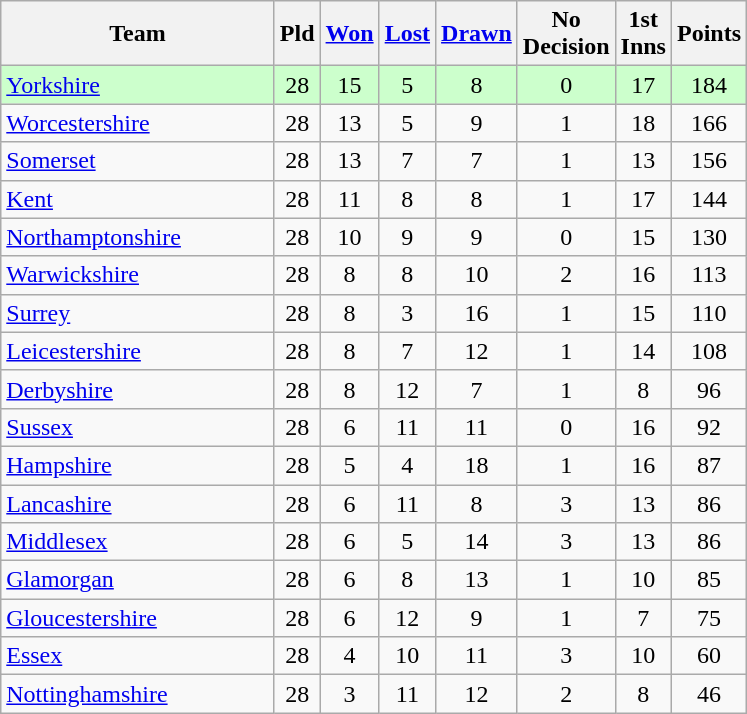<table class="wikitable" style="text-align:center;">
<tr>
<th width=175>Team</th>
<th width=20 abbr="Played">Pld</th>
<th width=20 abbr="Won"><a href='#'>Won</a></th>
<th width=20 abbr="Lost"><a href='#'>Lost</a></th>
<th width=20 abbr="Drawn"><a href='#'>Drawn</a></th>
<th width=20 abbr="ND">No Decision</th>
<th width=20 abbr="1st">1st Inns</th>
<th width=20 abbr="Points">Points</th>
</tr>
<tr style="background:#ccffcc;">
<td style="text-align:left;"><a href='#'>Yorkshire</a></td>
<td>28</td>
<td>15</td>
<td>5</td>
<td>8</td>
<td>0</td>
<td>17</td>
<td>184</td>
</tr>
<tr>
<td style="text-align:left;"><a href='#'>Worcestershire</a></td>
<td>28</td>
<td>13</td>
<td>5</td>
<td>9</td>
<td>1</td>
<td>18</td>
<td>166</td>
</tr>
<tr>
<td style="text-align:left;"><a href='#'>Somerset</a></td>
<td>28</td>
<td>13</td>
<td>7</td>
<td>7</td>
<td>1</td>
<td>13</td>
<td>156</td>
</tr>
<tr>
<td style="text-align:left;"><a href='#'>Kent</a></td>
<td>28</td>
<td>11</td>
<td>8</td>
<td>8</td>
<td>1</td>
<td>17</td>
<td>144</td>
</tr>
<tr>
<td style="text-align:left;"><a href='#'>Northamptonshire</a></td>
<td>28</td>
<td>10</td>
<td>9</td>
<td>9</td>
<td>0</td>
<td>15</td>
<td>130</td>
</tr>
<tr>
<td style="text-align:left;"><a href='#'>Warwickshire</a></td>
<td>28</td>
<td>8</td>
<td>8</td>
<td>10</td>
<td>2</td>
<td>16</td>
<td>113</td>
</tr>
<tr>
<td style="text-align:left;"><a href='#'>Surrey</a></td>
<td>28</td>
<td>8</td>
<td>3</td>
<td>16</td>
<td>1</td>
<td>15</td>
<td>110</td>
</tr>
<tr>
<td style="text-align:left;"><a href='#'>Leicestershire</a></td>
<td>28</td>
<td>8</td>
<td>7</td>
<td>12</td>
<td>1</td>
<td>14</td>
<td>108</td>
</tr>
<tr>
<td style="text-align:left;"><a href='#'>Derbyshire</a></td>
<td>28</td>
<td>8</td>
<td>12</td>
<td>7</td>
<td>1</td>
<td>8</td>
<td>96</td>
</tr>
<tr>
<td style="text-align:left;"><a href='#'>Sussex</a></td>
<td>28</td>
<td>6</td>
<td>11</td>
<td>11</td>
<td>0</td>
<td>16</td>
<td>92</td>
</tr>
<tr>
<td style="text-align:left;"><a href='#'>Hampshire</a></td>
<td>28</td>
<td>5</td>
<td>4</td>
<td>18</td>
<td>1</td>
<td>16</td>
<td>87</td>
</tr>
<tr>
<td style="text-align:left;"><a href='#'>Lancashire</a></td>
<td>28</td>
<td>6</td>
<td>11</td>
<td>8</td>
<td>3</td>
<td>13</td>
<td>86</td>
</tr>
<tr>
<td style="text-align:left;"><a href='#'>Middlesex</a></td>
<td>28</td>
<td>6</td>
<td>5</td>
<td>14</td>
<td>3</td>
<td>13</td>
<td>86</td>
</tr>
<tr>
<td style="text-align:left;"><a href='#'>Glamorgan</a></td>
<td>28</td>
<td>6</td>
<td>8</td>
<td>13</td>
<td>1</td>
<td>10</td>
<td>85</td>
</tr>
<tr>
<td style="text-align:left;"><a href='#'>Gloucestershire</a></td>
<td>28</td>
<td>6</td>
<td>12</td>
<td>9</td>
<td>1</td>
<td>7</td>
<td>75</td>
</tr>
<tr>
<td style="text-align:left;"><a href='#'>Essex</a></td>
<td>28</td>
<td>4</td>
<td>10</td>
<td>11</td>
<td>3</td>
<td>10</td>
<td>60</td>
</tr>
<tr>
<td style="text-align:left;"><a href='#'>Nottinghamshire</a></td>
<td>28</td>
<td>3</td>
<td>11</td>
<td>12</td>
<td>2</td>
<td>8</td>
<td>46</td>
</tr>
</table>
